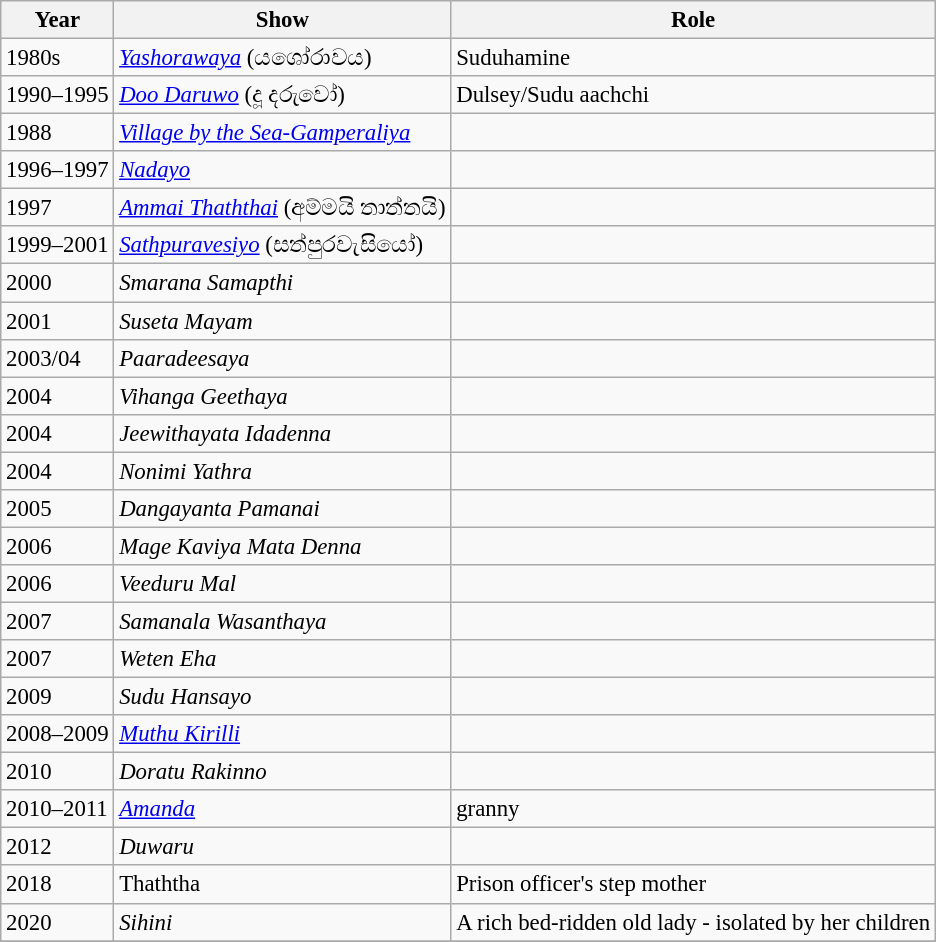<table class="wikitable" style="font-size: 95%;">
<tr>
<th>Year</th>
<th>Show</th>
<th>Role</th>
</tr>
<tr>
<td rowspan= 1>1980s</td>
<td><em><a href='#'>Yashorawaya</a></em> (යශෝරාවය)</td>
<td>Suduhamine</td>
</tr>
<tr>
<td rowspan= 1>1990–1995</td>
<td><em><a href='#'>Doo Daruwo</a></em> (දූ දරුවෝ)</td>
<td>Dulsey/Sudu aachchi</td>
</tr>
<tr>
<td rowspan= 1>1988</td>
<td><em><a href='#'>Village by the Sea-Gamperaliya</a></em></td>
<td></td>
</tr>
<tr>
<td rowspan= 1>1996–1997</td>
<td><em><a href='#'>Nadayo</a></em></td>
<td></td>
</tr>
<tr>
<td rowspan= 1>1997</td>
<td><em><a href='#'>Ammai Thaththai</a></em> (අම්මයි තාත්තයි)</td>
<td></td>
</tr>
<tr>
<td rowspan= 1>1999–2001</td>
<td><em><a href='#'>Sathpuravesiyo</a></em> (සත්පුරවැසියෝ)</td>
<td></td>
</tr>
<tr>
<td rowspan= 1>2000</td>
<td><em>Smarana Samapthi</em></td>
<td></td>
</tr>
<tr>
<td rowspan= 1>2001</td>
<td><em>Suseta Mayam</em></td>
<td></td>
</tr>
<tr>
<td rowspan= 1>2003/04</td>
<td><em>Paaradeesaya</em></td>
<td></td>
</tr>
<tr>
<td rowspan= 1>2004</td>
<td><em>Vihanga Geethaya</em></td>
<td></td>
</tr>
<tr>
<td rowspan= 1>2004</td>
<td><em>Jeewithayata Idadenna</em></td>
<td></td>
</tr>
<tr>
<td rowspan= 1>2004</td>
<td><em>Nonimi Yathra</em></td>
<td></td>
</tr>
<tr>
<td rowspan= 1>2005</td>
<td><em>Dangayanta Pamanai</em></td>
<td></td>
</tr>
<tr>
<td rowspan= 1>2006</td>
<td><em>Mage Kaviya Mata Denna</em></td>
<td></td>
</tr>
<tr>
<td rowspan= 1>2006</td>
<td><em>Veeduru Mal</em></td>
<td></td>
</tr>
<tr>
<td rowspan= 1>2007</td>
<td><em>Samanala Wasanthaya</em></td>
<td></td>
</tr>
<tr>
<td rowspan= 1>2007</td>
<td><em>Weten Eha</em></td>
<td></td>
</tr>
<tr>
<td rowspan= 1>2009</td>
<td><em>Sudu Hansayo</em></td>
<td></td>
</tr>
<tr>
<td rowspan= 1>2008–2009</td>
<td><em><a href='#'>Muthu Kirilli</a></em></td>
<td></td>
</tr>
<tr>
<td rowspan= 1>2010</td>
<td><em>Doratu Rakinno</em></td>
<td></td>
</tr>
<tr>
<td rowspan= 1>2010–2011</td>
<td><em><a href='#'>Amanda</a></em></td>
<td>granny</td>
</tr>
<tr>
<td rowspan= 1>2012</td>
<td><em>Duwaru</em></td>
<td></td>
</tr>
<tr>
<td>2018</td>
<td>Thaththa</td>
<td>Prison officer's step mother</td>
</tr>
<tr>
<td rowspan= 1>2020</td>
<td><em>Sihini</em></td>
<td>A rich bed-ridden old lady - isolated by her children</td>
</tr>
<tr>
</tr>
</table>
